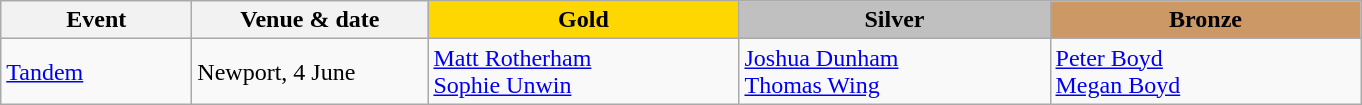<table class="wikitable" style="font-size: 100%">
<tr>
<th width=120>Event</th>
<th width=150>Venue & date</th>
<th width=200 style="background-color: gold;">Gold</th>
<th width=200 style="background-color: silver;">Silver</th>
<th width=200 style="background-color: #cc9966;">Bronze</th>
</tr>
<tr>
<td><a href='#'>Tandem</a></td>
<td>Newport, 4 June</td>
<td><a href='#'>Matt Rotherham</a> <br> <a href='#'>Sophie Unwin</a></td>
<td><a href='#'>Joshua Dunham</a> <br><a href='#'>Thomas Wing</a></td>
<td><a href='#'>Peter Boyd</a> <br> <a href='#'>Megan Boyd</a></td>
</tr>
</table>
